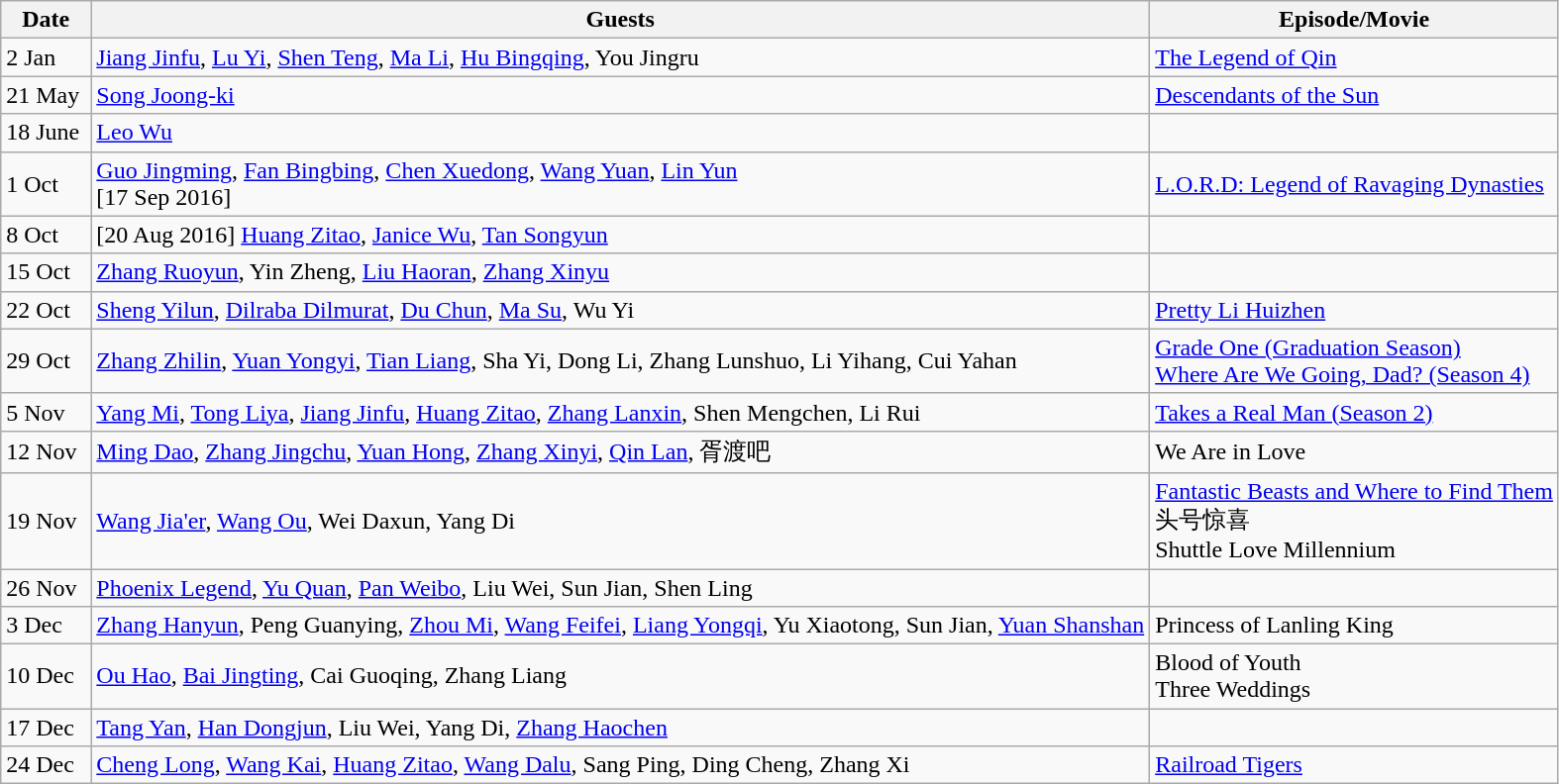<table class="wikitable">
<tr>
<th style="width: 40pt;">Date</th>
<th>Guests</th>
<th>Episode/Movie</th>
</tr>
<tr>
<td>2 Jan</td>
<td><a href='#'>Jiang Jinfu</a>, <a href='#'>Lu Yi</a>, <a href='#'>Shen Teng</a>, <a href='#'>Ma Li</a>, <a href='#'>Hu Bingqing</a>, You Jingru</td>
<td><a href='#'>The Legend of Qin</a></td>
</tr>
<tr>
<td>21 May</td>
<td><a href='#'>Song Joong-ki</a></td>
<td><a href='#'>Descendants of the Sun</a></td>
</tr>
<tr>
<td>18 June</td>
<td><a href='#'>Leo Wu</a></td>
<td></td>
</tr>
<tr>
<td>1 Oct</td>
<td><a href='#'>Guo Jingming</a>, <a href='#'>Fan Bingbing</a>, <a href='#'>Chen Xuedong</a>, <a href='#'>Wang Yuan</a>, <a href='#'>Lin Yun</a><br>[17 Sep 2016]</td>
<td><a href='#'>L.O.R.D: Legend of Ravaging Dynasties</a></td>
</tr>
<tr>
<td>8 Oct</td>
<td>[20 Aug 2016] <a href='#'>Huang Zitao</a>, <a href='#'>Janice Wu</a>, <a href='#'>Tan Songyun</a></td>
<td></td>
</tr>
<tr>
<td>15 Oct</td>
<td><a href='#'>Zhang Ruoyun</a>, Yin Zheng, <a href='#'>Liu Haoran</a>, <a href='#'>Zhang Xinyu</a></td>
<td></td>
</tr>
<tr>
<td>22 Oct</td>
<td><a href='#'>Sheng Yilun</a>, <a href='#'>Dilraba Dilmurat</a>, <a href='#'>Du Chun</a>, <a href='#'>Ma Su</a>, Wu Yi</td>
<td><a href='#'>Pretty Li Huizhen</a></td>
</tr>
<tr>
<td>29 Oct</td>
<td><a href='#'>Zhang Zhilin</a>, <a href='#'>Yuan Yongyi</a>, <a href='#'>Tian Liang</a>, Sha Yi, Dong Li, Zhang Lunshuo, Li Yihang, Cui Yahan</td>
<td><a href='#'>Grade One (Graduation Season)</a><br><a href='#'>Where Are We Going, Dad? (Season 4)</a></td>
</tr>
<tr>
<td>5 Nov</td>
<td><a href='#'>Yang Mi</a>, <a href='#'>Tong Liya</a>, <a href='#'>Jiang Jinfu</a>, <a href='#'>Huang Zitao</a>, <a href='#'>Zhang Lanxin</a>, Shen Mengchen, Li Rui</td>
<td><a href='#'>Takes a Real Man (Season 2)</a></td>
</tr>
<tr>
<td>12 Nov</td>
<td><a href='#'>Ming Dao</a>, <a href='#'>Zhang Jingchu</a>, <a href='#'>Yuan Hong</a>, <a href='#'>Zhang Xinyi</a>, <a href='#'>Qin Lan</a>, 胥渡吧</td>
<td>We Are in Love</td>
</tr>
<tr>
<td>19 Nov</td>
<td><a href='#'>Wang Jia'er</a>, <a href='#'>Wang Ou</a>, Wei Daxun, Yang Di</td>
<td><a href='#'>Fantastic Beasts and Where to Find Them</a><br>头号惊喜<br>Shuttle Love Millennium</td>
</tr>
<tr>
<td>26 Nov</td>
<td><a href='#'>Phoenix Legend</a>, <a href='#'>Yu Quan</a>, <a href='#'>Pan Weibo</a>, Liu Wei, Sun Jian, Shen Ling</td>
<td></td>
</tr>
<tr>
<td>3 Dec</td>
<td><a href='#'>Zhang Hanyun</a>, Peng Guanying, <a href='#'>Zhou Mi</a>, <a href='#'>Wang Feifei</a>, <a href='#'>Liang Yongqi</a>, Yu Xiaotong, Sun Jian, <a href='#'>Yuan Shanshan</a></td>
<td>Princess of Lanling King</td>
</tr>
<tr>
<td>10 Dec</td>
<td><a href='#'>Ou Hao</a>, <a href='#'>Bai Jingting</a>, Cai Guoqing, Zhang Liang</td>
<td>Blood of Youth<br>Three Weddings</td>
</tr>
<tr>
<td>17 Dec</td>
<td><a href='#'>Tang Yan</a>, <a href='#'>Han Dongjun</a>, Liu Wei, Yang Di, <a href='#'>Zhang Haochen</a></td>
<td></td>
</tr>
<tr>
<td>24 Dec</td>
<td><a href='#'>Cheng Long</a>, <a href='#'>Wang Kai</a>, <a href='#'>Huang Zitao</a>, <a href='#'>Wang Dalu</a>, Sang Ping, Ding Cheng, Zhang Xi</td>
<td><a href='#'>Railroad Tigers</a></td>
</tr>
</table>
